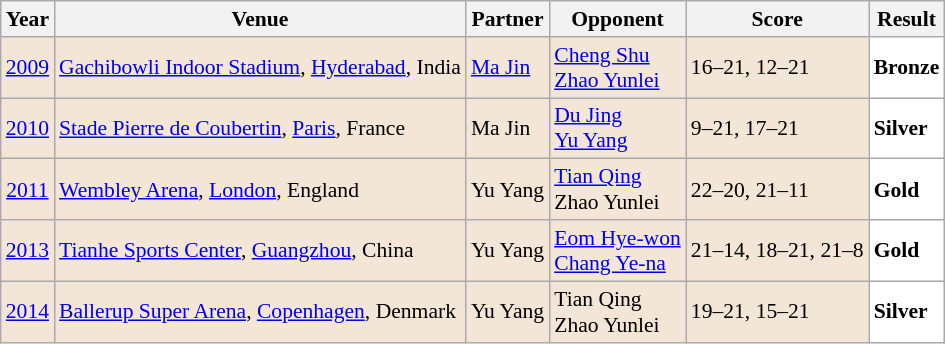<table class="sortable wikitable" style="font-size: 90%;">
<tr>
<th>Year</th>
<th>Venue</th>
<th>Partner</th>
<th>Opponent</th>
<th>Score</th>
<th>Result</th>
</tr>
<tr style="background:#F3E6D7">
<td align="center"><a href='#'>2009</a></td>
<td align="left"><a href='#'>Gachibowli Indoor Stadium</a>, <a href='#'>Hyderabad</a>, India</td>
<td align="left"> <a href='#'>Ma Jin</a></td>
<td align="left"> <a href='#'>Cheng Shu</a><br> <a href='#'>Zhao Yunlei</a></td>
<td align="left">16–21, 12–21</td>
<td style="text-align:left; background:white"> <strong>Bronze</strong></td>
</tr>
<tr style="background:#F3E6D7">
<td align="center"><a href='#'>2010</a></td>
<td align="left"><a href='#'>Stade Pierre de Coubertin</a>, <a href='#'>Paris</a>, France</td>
<td align="left"> Ma Jin</td>
<td align="left"> <a href='#'>Du Jing</a><br> <a href='#'>Yu Yang</a></td>
<td align="left">9–21, 17–21</td>
<td style="text-align:left; background:white"> <strong>Silver</strong></td>
</tr>
<tr style="background:#F3E6D7">
<td align="center"><a href='#'>2011</a></td>
<td align="left"><a href='#'>Wembley Arena</a>, <a href='#'>London</a>, England</td>
<td align="left"> Yu Yang</td>
<td align="left"> <a href='#'>Tian Qing</a><br> Zhao Yunlei</td>
<td align="left">22–20, 21–11</td>
<td style="text-align:left; background:white"> <strong>Gold</strong></td>
</tr>
<tr style="background:#F3E6D7">
<td align="center"><a href='#'>2013</a></td>
<td align="left"><a href='#'>Tianhe Sports Center</a>, <a href='#'>Guangzhou</a>, China</td>
<td align="left"> Yu Yang</td>
<td align="left"> <a href='#'>Eom Hye-won</a><br> <a href='#'>Chang Ye-na</a></td>
<td align="left">21–14, 18–21, 21–8</td>
<td style="text-align:left; background:white"> <strong>Gold</strong></td>
</tr>
<tr style="background:#F3E6D7">
<td align="center"><a href='#'>2014</a></td>
<td align="left"><a href='#'>Ballerup Super Arena</a>, <a href='#'>Copenhagen</a>, Denmark</td>
<td align="left"> Yu Yang</td>
<td align="left"> Tian Qing<br> Zhao Yunlei</td>
<td align="left">19–21, 15–21</td>
<td style="text-align:left; background:white"> <strong>Silver</strong></td>
</tr>
</table>
